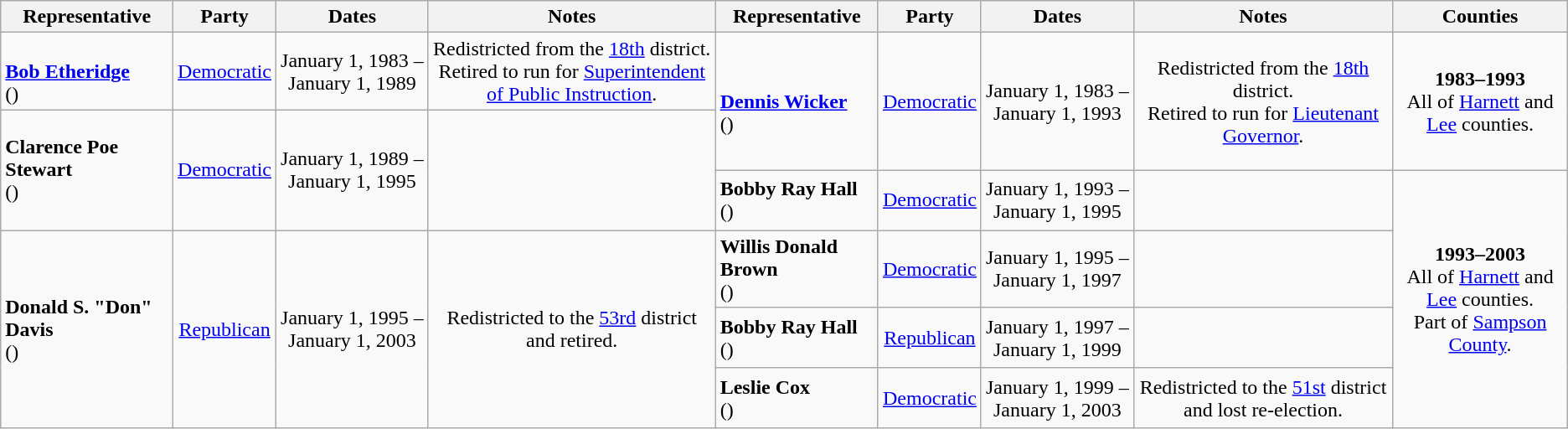<table class=wikitable style="text-align:center">
<tr>
<th>Representative</th>
<th>Party</th>
<th>Dates</th>
<th>Notes</th>
<th>Representative</th>
<th>Party</th>
<th>Dates</th>
<th>Notes</th>
<th>Counties</th>
</tr>
<tr style="height:3em">
<td align=left><br><strong><a href='#'>Bob Etheridge</a></strong><br>()</td>
<td><a href='#'>Democratic</a></td>
<td nowrap>January 1, 1983 – <br> January 1, 1989</td>
<td>Redistricted from the <a href='#'>18th</a> district. <br> Retired to run for <a href='#'>Superintendent of Public Instruction</a>.</td>
<td rowspan=2 align=left><br><strong><a href='#'>Dennis Wicker</a></strong><br>()</td>
<td rowspan=2 ><a href='#'>Democratic</a></td>
<td rowspan=2 nowrap>January 1, 1983 – <br> January 1, 1993</td>
<td rowspan=2>Redistricted from the <a href='#'>18th</a> district. <br> Retired to run for <a href='#'>Lieutenant Governor</a>.</td>
<td rowspan=2><strong>1983–1993</strong> <br> All of <a href='#'>Harnett</a> and <a href='#'>Lee</a> counties.</td>
</tr>
<tr style="height:3em">
<td rowspan=2 align=left><strong>Clarence Poe Stewart</strong><br>()</td>
<td rowspan=2 ><a href='#'>Democratic</a></td>
<td rowspan=2 nowrap>January 1, 1989 – <br> January 1, 1995</td>
<td rowspan=2></td>
</tr>
<tr style="height:3em">
<td align=left><strong>Bobby Ray Hall</strong><br>()</td>
<td><a href='#'>Democratic</a></td>
<td nowrap>January 1, 1993 – <br> January 1, 1995</td>
<td></td>
<td rowspan=4><strong>1993–2003</strong><br> All of <a href='#'>Harnett</a> and <a href='#'>Lee</a> counties. <br> Part of <a href='#'>Sampson County</a>.</td>
</tr>
<tr style="height:3em">
<td rowspan=3 align=left><strong>Donald S. "Don" Davis</strong><br>()</td>
<td rowspan=3 ><a href='#'>Republican</a></td>
<td rowspan=3 nowrap>January 1, 1995 – <br> January 1, 2003</td>
<td rowspan=3>Redistricted to the <a href='#'>53rd</a> district and retired.</td>
<td align=left><strong>Willis Donald Brown</strong><br>()</td>
<td><a href='#'>Democratic</a></td>
<td nowrap>January 1, 1995 – <br> January 1, 1997</td>
<td></td>
</tr>
<tr style="height:3em">
<td align=left><strong>Bobby Ray Hall</strong><br>()</td>
<td><a href='#'>Republican</a></td>
<td nowrap>January 1, 1997 – <br> January 1, 1999</td>
<td></td>
</tr>
<tr style="height:3em">
<td align=left><strong>Leslie Cox</strong><br>()</td>
<td><a href='#'>Democratic</a></td>
<td nowrap>January 1, 1999 – <br> January 1, 2003</td>
<td>Redistricted to the <a href='#'>51st</a> district and lost re-election.</td>
</tr>
</table>
